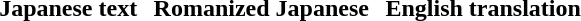<table align="center" cellpadding="5" cellspacing="1">
<tr>
</tr>
<tr>
<th scope="col">Japanese text</th>
<th scope="col">Romanized Japanese</th>
<th scope="col">English translation</th>
</tr>
<tr>
<td><br></td>
<td><br></td>
<td><br></td>
</tr>
<tr>
</tr>
</table>
